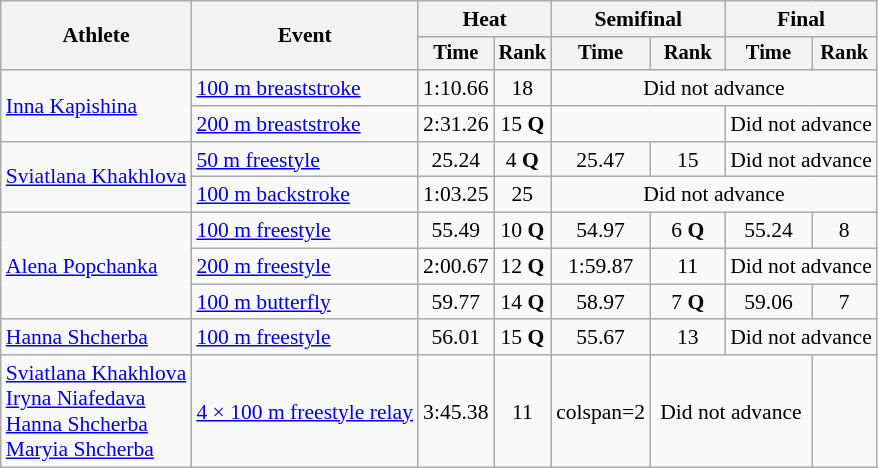<table class=wikitable style="font-size:90%">
<tr>
<th rowspan="2">Athlete</th>
<th rowspan="2">Event</th>
<th colspan="2">Heat</th>
<th colspan="2">Semifinal</th>
<th colspan="2">Final</th>
</tr>
<tr style="font-size:95%">
<th>Time</th>
<th>Rank</th>
<th>Time</th>
<th>Rank</th>
<th>Time</th>
<th>Rank</th>
</tr>
<tr align=center>
<td align=left rowspan=2><a href='#'>Inna Kapishina</a></td>
<td align=left><a href='#'>100 m breaststroke</a></td>
<td>1:10.66</td>
<td>18</td>
<td colspan=4>Did not advance</td>
</tr>
<tr align=center>
<td align=left><a href='#'>200 m breaststroke</a></td>
<td>2:31.26</td>
<td>15 <strong>Q</strong></td>
<td colspan=2></td>
<td colspan=2>Did not advance</td>
</tr>
<tr align=center>
<td align=left rowspan=2><a href='#'>Sviatlana Khakhlova</a></td>
<td align=left><a href='#'>50 m freestyle</a></td>
<td>25.24</td>
<td>4 <strong>Q</strong></td>
<td>25.47</td>
<td>15</td>
<td colspan=2>Did not advance</td>
</tr>
<tr align=center>
<td align=left><a href='#'>100 m backstroke</a></td>
<td>1:03.25</td>
<td>25</td>
<td colspan=4>Did not advance</td>
</tr>
<tr align=center>
<td align=left rowspan=3><a href='#'>Alena Popchanka</a></td>
<td align=left><a href='#'>100 m freestyle</a></td>
<td>55.49</td>
<td>10 <strong>Q</strong></td>
<td>54.97</td>
<td>6 <strong>Q</strong></td>
<td>55.24</td>
<td>8</td>
</tr>
<tr align=center>
<td align=left><a href='#'>200 m freestyle</a></td>
<td>2:00.67</td>
<td>12 <strong>Q</strong></td>
<td>1:59.87</td>
<td>11</td>
<td colspan=2>Did not advance</td>
</tr>
<tr align=center>
<td align=left><a href='#'>100 m butterfly</a></td>
<td>59.77</td>
<td>14 <strong>Q</strong></td>
<td>58.97</td>
<td>7 <strong>Q</strong></td>
<td>59.06</td>
<td>7</td>
</tr>
<tr align=center>
<td align=left><a href='#'>Hanna Shcherba</a></td>
<td align=left><a href='#'>100 m freestyle</a></td>
<td>56.01</td>
<td>15 <strong>Q</strong></td>
<td>55.67</td>
<td>13</td>
<td colspan=2>Did not advance</td>
</tr>
<tr align=center>
<td align=left><a href='#'>Sviatlana Khakhlova</a><br><a href='#'>Iryna Niafedava</a><br><a href='#'>Hanna Shcherba</a><br><a href='#'>Maryia Shcherba</a></td>
<td align=left><a href='#'>4 × 100 m freestyle relay</a></td>
<td>3:45.38</td>
<td>11</td>
<td>colspan=2 </td>
<td colspan=2>Did not advance</td>
</tr>
</table>
